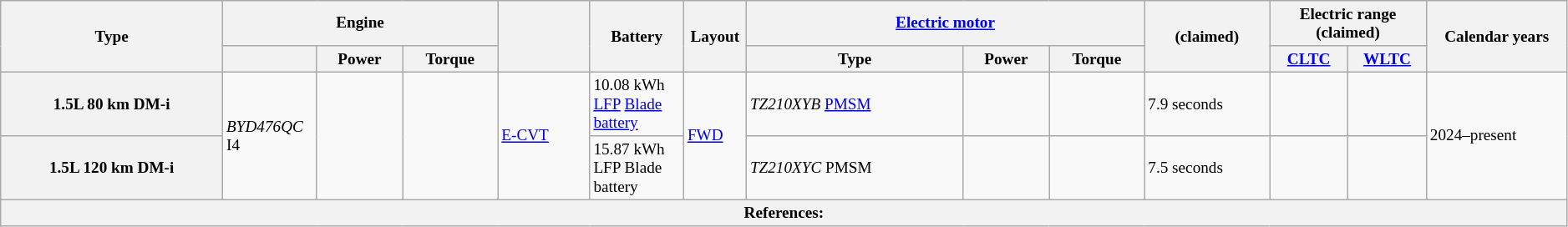<table class="wikitable" style="text-align:left; font-size:80%; width=">
<tr>
<th rowspan="2">Type</th>
<th colspan="3">Engine</th>
<th rowspan="2"></th>
<th rowspan="2" width="6%">Battery</th>
<th rowspan="2" width="4%">Layout</th>
<th colspan="3"><a href='#'>Electric motor</a></th>
<th rowspan="2" width="8%"> (claimed)</th>
<th colspan="2">Electric range (claimed)</th>
<th rowspan="2" width="9%">Calendar years</th>
</tr>
<tr>
<th width="6%"></th>
<th>Power</th>
<th>Torque</th>
<th>Type</th>
<th>Power</th>
<th>Torque</th>
<th width="5%"><a href='#'>CLTC</a></th>
<th width="5%"><a href='#'>WLTC</a></th>
</tr>
<tr>
<th>1.5L 80 km DM-i</th>
<td rowspan="2"><em>BYD476QC</em>  I4</td>
<td rowspan="2"></td>
<td rowspan="2"></td>
<td rowspan="2"><a href='#'>E-CVT</a></td>
<td>10.08 kWh <a href='#'>LFP</a> <a href='#'>Blade battery</a></td>
<td rowspan="2"><a href='#'>FWD</a></td>
<td><em>TZ210XYB</em> <a href='#'>PMSM</a></td>
<td></td>
<td></td>
<td>7.9 seconds</td>
<td></td>
<td></td>
<td rowspan="2">2024–present</td>
</tr>
<tr>
<th>1.5L 120 km DM-i</th>
<td>15.87 kWh LFP Blade battery</td>
<td><em>TZ210XYC</em> PMSM</td>
<td></td>
<td></td>
<td>7.5 seconds</td>
<td></td>
<td></td>
</tr>
<tr>
<th colspan="14">References: </th>
</tr>
</table>
